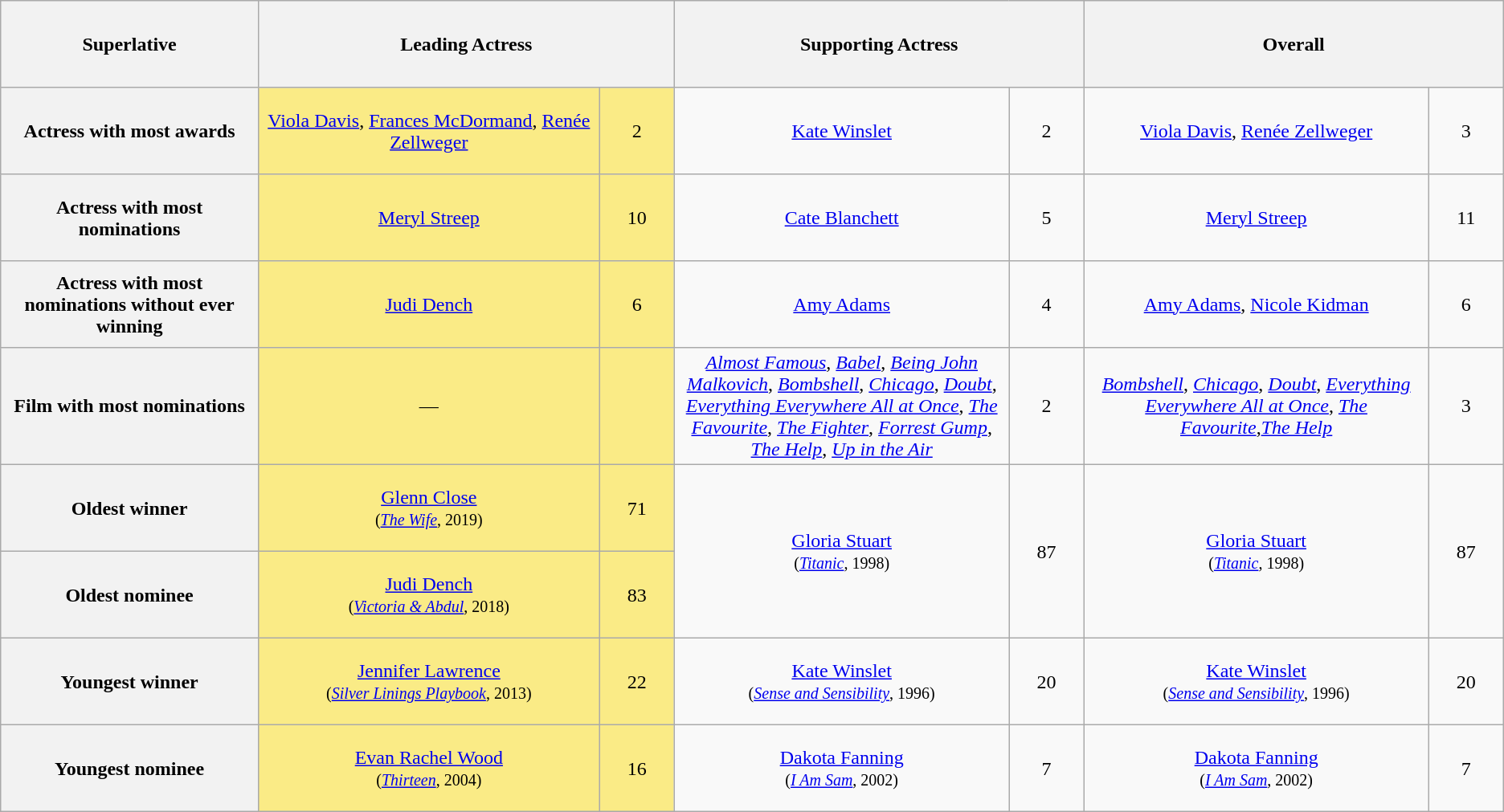<table class="wikitable" style="text-align: center">
<tr style="height:4.5em;">
<th width="350">Superlative</th>
<th colspan="2" width="600">Leading Actress</th>
<th colspan="2" width="600">Supporting Actress</th>
<th colspan="2" width="600">Overall</th>
</tr>
<tr style="height:4.5em;">
<th width="350">Actress with most awards</th>
<td width="500" style="background:#FAEB86;"><a href='#'>Viola Davis</a>, <a href='#'>Frances McDormand</a>, <a href='#'>Renée Zellweger</a></td>
<td width="100" style="background:#FAEB86;">2</td>
<td width="500"><a href='#'>Kate Winslet</a></td>
<td width="100">2</td>
<td width="500"><a href='#'>Viola Davis</a>, <a href='#'>Renée Zellweger</a></td>
<td width="100">3</td>
</tr>
<tr style="height:4.5em;">
<th>Actress with most nominations</th>
<td style="background:#FAEB86;"><a href='#'>Meryl Streep</a></td>
<td style="background:#FAEB86;">10</td>
<td><a href='#'>Cate Blanchett</a></td>
<td>5</td>
<td><a href='#'>Meryl Streep</a></td>
<td>11</td>
</tr>
<tr style="height:4.5em;">
<th>Actress with most nominations without ever winning</th>
<td style="background:#FAEB86;"><a href='#'>Judi Dench</a></td>
<td style="background:#FAEB86;">6</td>
<td><a href='#'>Amy Adams</a></td>
<td>4</td>
<td><a href='#'>Amy Adams</a>, <a href='#'>Nicole Kidman</a></td>
<td>6</td>
</tr>
<tr style="height:4.5em;">
<th>Film with most nominations</th>
<td style="background:#FAEB86;">—</td>
<td style="background:#FAEB86;"></td>
<td><em><a href='#'>Almost Famous</a></em>, <em><a href='#'>Babel</a></em>, <em><a href='#'>Being John Malkovich</a></em>, <em><a href='#'>Bombshell</a></em>, <em><a href='#'>Chicago</a></em>, <em><a href='#'>Doubt</a></em>, <em><a href='#'>Everything Everywhere All at Once</a></em>, <em><a href='#'>The Favourite</a></em>, <em><a href='#'>The Fighter</a></em>, <em><a href='#'>Forrest Gump</a></em>, <em><a href='#'>The Help</a></em>, <em><a href='#'>Up in the Air</a></em></td>
<td>2</td>
<td><em><a href='#'>Bombshell</a></em>, <em><a href='#'>Chicago</a></em>, <em><a href='#'>Doubt</a></em>, <em><a href='#'>Everything Everywhere All at Once</a></em>, <em><a href='#'>The Favourite</a></em>,<em><a href='#'>The Help</a></em></td>
<td>3</td>
</tr>
<tr style="height:4.5em;">
<th>Oldest winner</th>
<td style="background:#FAEB86;"><a href='#'>Glenn Close</a> <br> <small>(<em><a href='#'>The Wife</a></em>, 2019)</small></td>
<td style="background:#FAEB86;">71</td>
<td rowspan="2"><a href='#'>Gloria Stuart</a> <br> <small>(<em><a href='#'>Titanic</a></em>, 1998)</small></td>
<td rowspan="2">87</td>
<td rowspan="2"><a href='#'>Gloria Stuart</a> <br> <small>(<em><a href='#'>Titanic</a></em>, 1998)</small></td>
<td rowspan="2">87</td>
</tr>
<tr style="height:4.5em;">
<th>Oldest nominee</th>
<td style="background:#FAEB86;"><a href='#'>Judi Dench</a> <br> <small>(<em><a href='#'>Victoria & Abdul</a></em>, 2018)</small></td>
<td style="background:#FAEB86;">83</td>
</tr>
<tr style="height:4.5em;">
<th>Youngest winner</th>
<td style="background:#FAEB86;"><a href='#'>Jennifer Lawrence</a> <br> <small>(<em><a href='#'>Silver Linings Playbook</a></em>, 2013)</small></td>
<td style="background:#FAEB86;">22</td>
<td><a href='#'>Kate Winslet</a> <br> <small>(<em><a href='#'>Sense and Sensibility</a></em>, 1996)</small></td>
<td>20</td>
<td><a href='#'>Kate Winslet</a> <br> <small>(<em><a href='#'>Sense and Sensibility</a></em>, 1996)</small></td>
<td>20</td>
</tr>
<tr style="height:4.5em;">
<th>Youngest nominee</th>
<td style="background:#FAEB86;"><a href='#'>Evan Rachel Wood</a> <br> <small>(<em><a href='#'>Thirteen</a></em>, 2004)</small></td>
<td style="background:#FAEB86;">16</td>
<td><a href='#'>Dakota Fanning</a> <br> <small>(<em><a href='#'>I Am Sam</a></em>, 2002)</small></td>
<td>7</td>
<td><a href='#'>Dakota Fanning</a> <br> <small>(<em><a href='#'>I Am Sam</a></em>, 2002)</small></td>
<td>7</td>
</tr>
</table>
